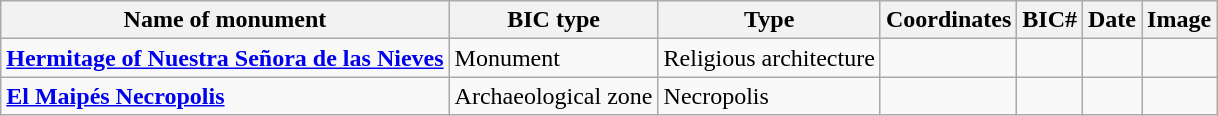<table class="wikitable">
<tr>
<th>Name of monument</th>
<th>BIC type</th>
<th>Type</th>
<th>Coordinates</th>
<th>BIC#</th>
<th>Date</th>
<th>Image</th>
</tr>
<tr>
<td><strong><a href='#'>Hermitage of Nuestra Señora de las Nieves</a></strong></td>
<td>Monument</td>
<td>Religious architecture</td>
<td></td>
<td></td>
<td></td>
<td></td>
</tr>
<tr>
<td><strong><a href='#'>El Maipés Necropolis</a></strong></td>
<td>Archaeological zone</td>
<td>Necropolis</td>
<td></td>
<td></td>
<td></td>
<td></td>
</tr>
</table>
